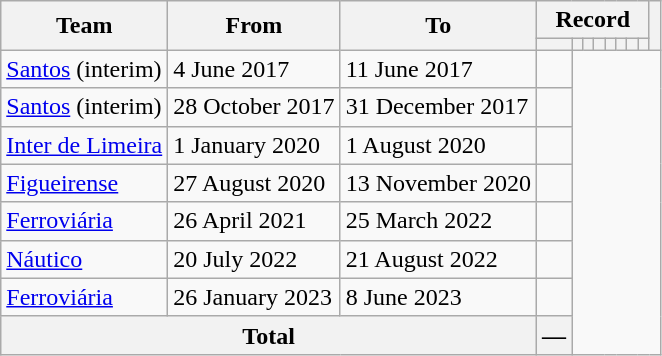<table class="wikitable" style="text-align: center">
<tr>
<th rowspan="2">Team</th>
<th rowspan="2">From</th>
<th rowspan="2">To</th>
<th colspan="8">Record</th>
<th rowspan=2></th>
</tr>
<tr>
<th></th>
<th></th>
<th></th>
<th></th>
<th></th>
<th></th>
<th></th>
<th></th>
</tr>
<tr>
<td align=left><a href='#'>Santos</a> (interim)</td>
<td align=left>4 June 2017</td>
<td align=left>11 June 2017<br></td>
<td></td>
</tr>
<tr>
<td align=left><a href='#'>Santos</a> (interim)</td>
<td align=left>28 October 2017</td>
<td align=left>31 December 2017<br></td>
<td></td>
</tr>
<tr>
<td align=left><a href='#'>Inter de Limeira</a></td>
<td align=left>1 January 2020</td>
<td align=left>1 August 2020<br></td>
<td></td>
</tr>
<tr>
<td align=left><a href='#'>Figueirense</a></td>
<td align=left>27 August 2020</td>
<td align=left>13 November 2020<br></td>
<td></td>
</tr>
<tr>
<td align=left><a href='#'>Ferroviária</a></td>
<td align=left>26 April 2021</td>
<td align=left>25 March 2022<br></td>
<td></td>
</tr>
<tr>
<td align=left><a href='#'>Náutico</a></td>
<td align=left>20 July 2022</td>
<td align=left>21 August 2022<br></td>
<td></td>
</tr>
<tr>
<td align=left><a href='#'>Ferroviária</a></td>
<td align=left>26 January 2023</td>
<td align=left>8 June 2023<br></td>
<td></td>
</tr>
<tr>
<th colspan="3">Total<br></th>
<th>—</th>
</tr>
</table>
